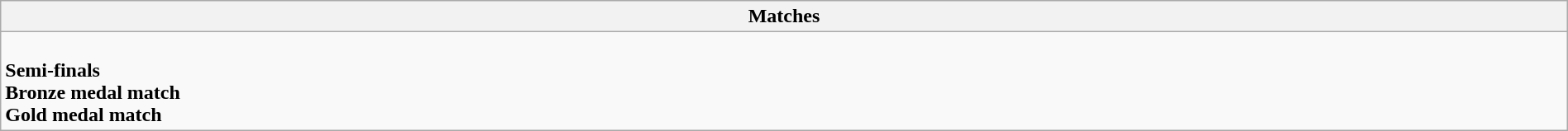<table class="wikitable collapsible collapsed" style="width:100%;">
<tr>
<th>Matches</th>
</tr>
<tr>
<td><br><strong>Semi-finals</strong>

<br><strong>Bronze medal match</strong>
<br><strong>Gold medal match</strong>
</td>
</tr>
</table>
